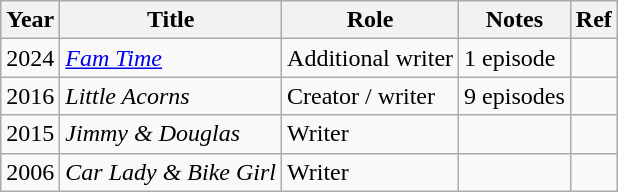<table class="wikitable">
<tr>
<th>Year</th>
<th>Title</th>
<th>Role</th>
<th>Notes</th>
<th>Ref</th>
</tr>
<tr>
<td>2024</td>
<td><em><a href='#'>Fam Time</a></em></td>
<td>Additional writer</td>
<td>1 episode</td>
<td></td>
</tr>
<tr>
<td>2016</td>
<td><em>Little Acorns</em></td>
<td>Creator / writer</td>
<td>9 episodes</td>
<td></td>
</tr>
<tr>
<td>2015</td>
<td><em>Jimmy & Douglas</em></td>
<td>Writer</td>
<td></td>
<td></td>
</tr>
<tr>
<td>2006</td>
<td><em>Car Lady & Bike Girl</em></td>
<td>Writer</td>
<td></td>
<td></td>
</tr>
</table>
